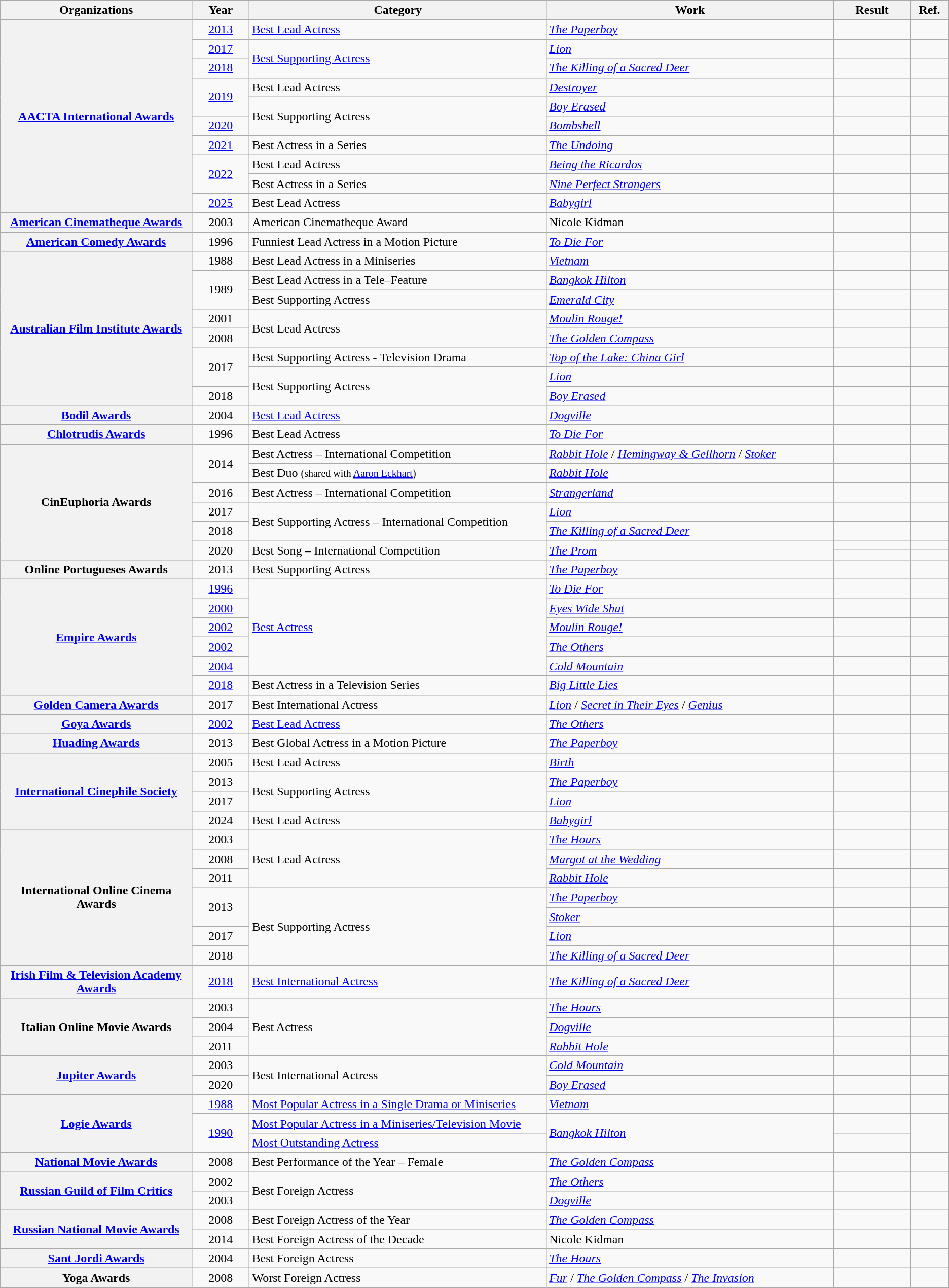<table class="wikitable sortable plainrowheaders">
<tr>
<th scope="col" style="width:20%;">Organizations</th>
<th scope="col" style="width:6%;">Year</th>
<th scope="col" style="width:31%;">Category</th>
<th scope="col" style="width:30%;">Work</th>
<th scope="col" style="width:8%;">Result</th>
<th scope="col" style="width:4%;" class="unsortable">Ref.</th>
</tr>
<tr>
<th rowspan="10" scope="row"><a href='#'>AACTA International Awards</a></th>
<td style="text-align:center;"><a href='#'>2013</a></td>
<td><a href='#'>Best Lead Actress</a></td>
<td><em><a href='#'>The Paperboy</a></em></td>
<td></td>
<td align="center"></td>
</tr>
<tr>
<td style="text-align:center;"><a href='#'>2017</a></td>
<td rowspan="2"><a href='#'>Best Supporting Actress</a></td>
<td><em><a href='#'>Lion</a></em></td>
<td></td>
<td align="center"></td>
</tr>
<tr>
<td style="text-align:center;"><a href='#'>2018</a></td>
<td><em><a href='#'>The Killing of a Sacred Deer</a></em></td>
<td></td>
<td align="center"></td>
</tr>
<tr>
<td style="text-align:center;", rowspan="2"><a href='#'>2019</a></td>
<td>Best Lead Actress</td>
<td><em><a href='#'>Destroyer</a></em></td>
<td></td>
<td align="center"></td>
</tr>
<tr>
<td rowspan="2">Best Supporting Actress</td>
<td><em><a href='#'>Boy Erased</a></em></td>
<td></td>
<td align="center"></td>
</tr>
<tr>
<td style="text-align:center;"><a href='#'>2020</a></td>
<td><em><a href='#'>Bombshell</a></em></td>
<td></td>
<td align="center"></td>
</tr>
<tr>
<td style="text-align:center;"><a href='#'>2021</a></td>
<td>Best Actress in a Series</td>
<td><em><a href='#'>The Undoing</a></em></td>
<td></td>
<td align="center"></td>
</tr>
<tr>
<td style="text-align:center;", rowspan="2"><a href='#'>2022</a></td>
<td>Best Lead Actress</td>
<td><em><a href='#'>Being the Ricardos</a></em></td>
<td></td>
<td align="center"></td>
</tr>
<tr>
<td>Best Actress in a Series</td>
<td><em><a href='#'>Nine Perfect Strangers</a></em></td>
<td></td>
<td align="center"></td>
</tr>
<tr>
<td style="text-align:center;"><a href='#'>2025</a></td>
<td>Best Lead Actress</td>
<td><em><a href='#'>Babygirl</a></em></td>
<td></td>
<td align="center"></td>
</tr>
<tr>
<th rowspan="1" scope="row"><a href='#'>American Cinematheque Awards</a></th>
<td style="text-align:center;">2003</td>
<td>American Cinematheque Award</td>
<td>Nicole Kidman</td>
<td></td>
<td align="center"></td>
</tr>
<tr>
<th rowspan="1" scope="row"><a href='#'>American Comedy Awards</a></th>
<td style="text-align:center;">1996</td>
<td>Funniest Lead Actress in a Motion Picture</td>
<td><em><a href='#'>To Die For</a></em></td>
<td></td>
<td align="center"></td>
</tr>
<tr>
<th rowspan="8" scope="row"><a href='#'>Australian Film Institute Awards</a></th>
<td style="text-align:center;">1988</td>
<td>Best Lead Actress in a Miniseries</td>
<td><em><a href='#'>Vietnam</a></em></td>
<td></td>
<td align="center"></td>
</tr>
<tr>
<td style="text-align:center;", rowspan="2">1989</td>
<td>Best Lead Actress in a Tele–Feature</td>
<td><em><a href='#'>Bangkok Hilton</a></em></td>
<td></td>
<td align="center"></td>
</tr>
<tr>
<td>Best Supporting Actress</td>
<td><em><a href='#'>Emerald City</a></em></td>
<td></td>
<td align="center"></td>
</tr>
<tr>
<td style="text-align:center;">2001</td>
<td rowspan="2">Best Lead Actress</td>
<td><em><a href='#'>Moulin Rouge!</a></em></td>
<td></td>
<td align="center"></td>
</tr>
<tr>
<td style="text-align:center;">2008</td>
<td><em><a href='#'>The Golden Compass</a></em></td>
<td></td>
<td align="center"></td>
</tr>
<tr>
<td style="text-align:center;", rowspan="2">2017</td>
<td>Best Supporting Actress - Television Drama</td>
<td><em><a href='#'>Top of the Lake: China Girl</a></em></td>
<td></td>
<td></td>
</tr>
<tr>
<td rowspan="2">Best Supporting Actress</td>
<td><em><a href='#'>Lion</a></em></td>
<td></td>
<td></td>
</tr>
<tr>
<td style="text-align:center;">2018</td>
<td><em><a href='#'>Boy Erased</a></em></td>
<td></td>
<td></td>
</tr>
<tr>
<th rowspan="1" scope="row"><a href='#'>Bodil Awards</a></th>
<td style="text-align:center;">2004</td>
<td><a href='#'>Best Lead Actress</a></td>
<td><em><a href='#'>Dogville</a></em></td>
<td></td>
<td align="center"></td>
</tr>
<tr>
<th rowspan="1" scope="row"><a href='#'>Chlotrudis Awards</a></th>
<td style="text-align:center;">1996</td>
<td>Best Lead Actress</td>
<td><em><a href='#'>To Die For</a></em></td>
<td></td>
<td align="center"></td>
</tr>
<tr>
<th rowspan="7" scope="row">CinEuphoria Awards</th>
<td style="text-align:center;", rowspan="2">2014</td>
<td>Best Actress – International Competition</td>
<td><em><a href='#'>Rabbit Hole</a></em> / <em><a href='#'>Hemingway & Gellhorn</a></em> / <em><a href='#'>Stoker</a></em></td>
<td></td>
<td style="text-align:center;rowspan="2"></td>
</tr>
<tr>
<td>Best Duo <small>(shared with <a href='#'>Aaron Eckhart</a>)</small></td>
<td><em><a href='#'>Rabbit Hole</a></em></td>
<td></td>
</tr>
<tr>
<td style="text-align:center;">2016</td>
<td>Best Actress – International Competition</td>
<td><em><a href='#'>Strangerland</a></em></td>
<td></td>
<td align="center"></td>
</tr>
<tr>
<td style="text-align:center;">2017</td>
<td rowspan="2">Best Supporting Actress – International Competition</td>
<td><em><a href='#'>Lion</a></em></td>
<td></td>
<td align="center"></td>
</tr>
<tr>
<td style="text-align:center;">2018</td>
<td><em><a href='#'>The Killing of a Sacred Deer</a></em></td>
<td></td>
<td align="center"></td>
</tr>
<tr>
<td style="text-align:center;", rowspan="2">2020</td>
<td rowspan="2">Best Song – International Competition</td>
<td rowspan="2"><em><a href='#'>The Prom</a></em></td>
<td></td>
<td align="center"></td>
</tr>
<tr>
<td></td>
<td align="center"></td>
</tr>
<tr>
<th rowspan="1" scope="row">Online Portugueses Awards</th>
<td style="text-align:center;">2013</td>
<td>Best Supporting Actress</td>
<td><em><a href='#'>The Paperboy</a></em></td>
<td></td>
<td align="center"></td>
</tr>
<tr>
<th rowspan="6" scope="row"><a href='#'>Empire Awards</a></th>
<td style="text-align:center;"><a href='#'>1996</a></td>
<td rowspan="5"><a href='#'>Best Actress</a></td>
<td><em><a href='#'>To Die For</a></em></td>
<td></td>
<td></td>
</tr>
<tr>
<td style="text-align:center;"><a href='#'>2000</a></td>
<td><em><a href='#'>Eyes Wide Shut</a></em></td>
<td></td>
<td></td>
</tr>
<tr>
<td style="text-align:center;"><a href='#'>2002</a></td>
<td><em><a href='#'>Moulin Rouge!</a></em></td>
<td></td>
<td></td>
</tr>
<tr>
<td style="text-align:center;"><a href='#'>2002</a></td>
<td><em><a href='#'>The Others</a></em></td>
<td></td>
<td></td>
</tr>
<tr>
<td style="text-align:center;"><a href='#'>2004</a></td>
<td><em><a href='#'>Cold Mountain</a></em></td>
<td></td>
<td></td>
</tr>
<tr>
<td style="text-align:center;"><a href='#'>2018</a></td>
<td>Best Actress in a Television Series</td>
<td><em><a href='#'>Big Little Lies</a></em></td>
<td></td>
<td></td>
</tr>
<tr>
<th rowspan="1" scope="row"><a href='#'>Golden Camera Awards</a></th>
<td style="text-align:center;">2017</td>
<td>Best International Actress</td>
<td><em><a href='#'>Lion</a></em> / <em><a href='#'>Secret in Their Eyes</a></em> / <em><a href='#'>Genius</a></em></td>
<td></td>
<td align="center"></td>
</tr>
<tr>
<th rowspan="1" scope="row"><a href='#'>Goya Awards</a></th>
<td style="text-align:center;"><a href='#'>2002</a></td>
<td><a href='#'>Best Lead Actress</a></td>
<td><em><a href='#'>The Others</a></em></td>
<td></td>
<td></td>
</tr>
<tr>
<th rowspan="1" scope="row"><a href='#'>Huading Awards</a></th>
<td style="text-align:center;">2013</td>
<td>Best Global Actress in a Motion Picture</td>
<td><em><a href='#'>The Paperboy</a></em></td>
<td></td>
<td align="center"></td>
</tr>
<tr>
<th rowspan="4" scope="row"><a href='#'>International Cinephile Society</a></th>
<td style="text-align:center;">2005</td>
<td>Best Lead Actress</td>
<td><em><a href='#'>Birth</a></em></td>
<td></td>
<td align="center"></td>
</tr>
<tr>
<td style="text-align:center;">2013</td>
<td rowspan="2">Best Supporting Actress</td>
<td><em><a href='#'>The Paperboy</a></em></td>
<td></td>
<td align="center"></td>
</tr>
<tr>
<td style="text-align:center;">2017</td>
<td><em><a href='#'>Lion</a></em></td>
<td></td>
<td align="center"></td>
</tr>
<tr>
<td style="text-align:center;">2024</td>
<td>Best Lead Actress</td>
<td><em><a href='#'>Babygirl</a></em></td>
<td></td>
<td align="center"></td>
</tr>
<tr>
<th rowspan="7" scope="row">International Online Cinema Awards</th>
<td style="text-align:center;">2003</td>
<td rowspan="3">Best Lead Actress</td>
<td><em><a href='#'>The Hours</a></em></td>
<td></td>
<td align="center"></td>
</tr>
<tr>
<td style="text-align:center;">2008</td>
<td><em><a href='#'>Margot at the Wedding</a></em></td>
<td></td>
<td align="center"></td>
</tr>
<tr>
<td style="text-align:center;">2011</td>
<td><em><a href='#'>Rabbit Hole</a></em></td>
<td></td>
<td align="center"></td>
</tr>
<tr>
<td style="text-align:center;", rowspan="2">2013</td>
<td rowspan="4">Best Supporting Actress</td>
<td><em><a href='#'>The Paperboy</a></em></td>
<td></td>
<td align="center"></td>
</tr>
<tr>
<td><em><a href='#'>Stoker</a></em></td>
<td></td>
<td align="center"></td>
</tr>
<tr>
<td style="text-align:center;">2017</td>
<td><em><a href='#'>Lion</a></em></td>
<td></td>
<td align="center"></td>
</tr>
<tr>
<td style="text-align:center;">2018</td>
<td><em><a href='#'>The Killing of a Sacred Deer</a></em></td>
<td></td>
<td align="center"></td>
</tr>
<tr>
<th scope="row"><a href='#'>Irish Film & Television Academy Awards</a></th>
<td style="text-align:center;"><a href='#'>2018</a></td>
<td><a href='#'>Best International Actress</a></td>
<td><em><a href='#'>The Killing of a Sacred Deer</a></em></td>
<td></td>
<td align="center"></td>
</tr>
<tr>
<th rowspan="3" scope="row">Italian Online Movie Awards</th>
<td style="text-align:center;">2003</td>
<td rowspan="3">Best Actress</td>
<td><em><a href='#'>The Hours</a></em></td>
<td></td>
<td align="center"></td>
</tr>
<tr>
<td style="text-align:center;">2004</td>
<td><em><a href='#'>Dogville</a></em></td>
<td></td>
<td align="center"></td>
</tr>
<tr>
<td style="text-align:center;">2011</td>
<td><em><a href='#'>Rabbit Hole</a></em></td>
<td></td>
<td align="center"></td>
</tr>
<tr>
<th rowspan="2" scope="row"><a href='#'>Jupiter Awards</a></th>
<td style="text-align:center;">2003</td>
<td rowspan="2">Best International Actress</td>
<td><em><a href='#'>Cold Mountain</a></em></td>
<td></td>
<td align="center"></td>
</tr>
<tr>
<td style="text-align:center;">2020</td>
<td><em><a href='#'>Boy Erased</a></em></td>
<td></td>
<td align="center"></td>
</tr>
<tr>
<th rowspan="3" scope="row"><a href='#'>Logie Awards</a></th>
<td style="text-align:center;"><a href='#'>1988</a></td>
<td><a href='#'>Most Popular Actress in a Single Drama or Miniseries</a></td>
<td><em><a href='#'>Vietnam</a></em></td>
<td></td>
<td></td>
</tr>
<tr>
<td style="text-align:center;", rowspan="2"><a href='#'>1990</a></td>
<td><a href='#'>Most Popular Actress in a Miniseries/Television Movie</a></td>
<td rowspan="2"><em><a href='#'>Bangkok Hilton</a></em></td>
<td></td>
<td rowspan="2"></td>
</tr>
<tr>
<td><a href='#'>Most Outstanding Actress</a></td>
<td></td>
</tr>
<tr>
<th rowspan="1" scope="row"><a href='#'>National Movie Awards</a></th>
<td style="text-align:center;">2008</td>
<td>Best Performance of the Year – Female</td>
<td><em><a href='#'>The Golden Compass</a></em></td>
<td></td>
<td align="center"></td>
</tr>
<tr>
<th rowspan="2" scope="row"><a href='#'>Russian Guild of Film Critics</a></th>
<td style="text-align:center;">2002</td>
<td rowspan="2">Best Foreign Actress</td>
<td><em><a href='#'>The Others</a></em></td>
<td></td>
<td align="center"></td>
</tr>
<tr>
<td style="text-align:center;">2003</td>
<td><em><a href='#'>Dogville</a></em></td>
<td></td>
<td align="center"></td>
</tr>
<tr>
<th rowspan="2" scope="row"><a href='#'>Russian National Movie Awards</a></th>
<td style="text-align:center;">2008</td>
<td>Best Foreign Actress of the Year</td>
<td><em><a href='#'>The Golden Compass</a></em></td>
<td></td>
<td align="center"></td>
</tr>
<tr>
<td style="text-align:center;">2014</td>
<td>Best Foreign Actress of the Decade</td>
<td>Nicole Kidman</td>
<td></td>
<td align="center"></td>
</tr>
<tr>
<th rowspan="1" scope="row"><a href='#'>Sant Jordi Awards</a></th>
<td style="text-align:center;">2004</td>
<td>Best Foreign Actress</td>
<td><em><a href='#'>The Hours</a></em></td>
<td></td>
<td align="center"></td>
</tr>
<tr>
<th rowspan="1" scope="row">Yoga Awards</th>
<td style="text-align:center;">2008</td>
<td>Worst Foreign Actress</td>
<td><a href='#'><em>Fur</em></a> / <em><a href='#'>The Golden Compass</a></em> / <em><a href='#'>The Invasion</a></em></td>
<td></td>
<td align="center"></td>
</tr>
</table>
